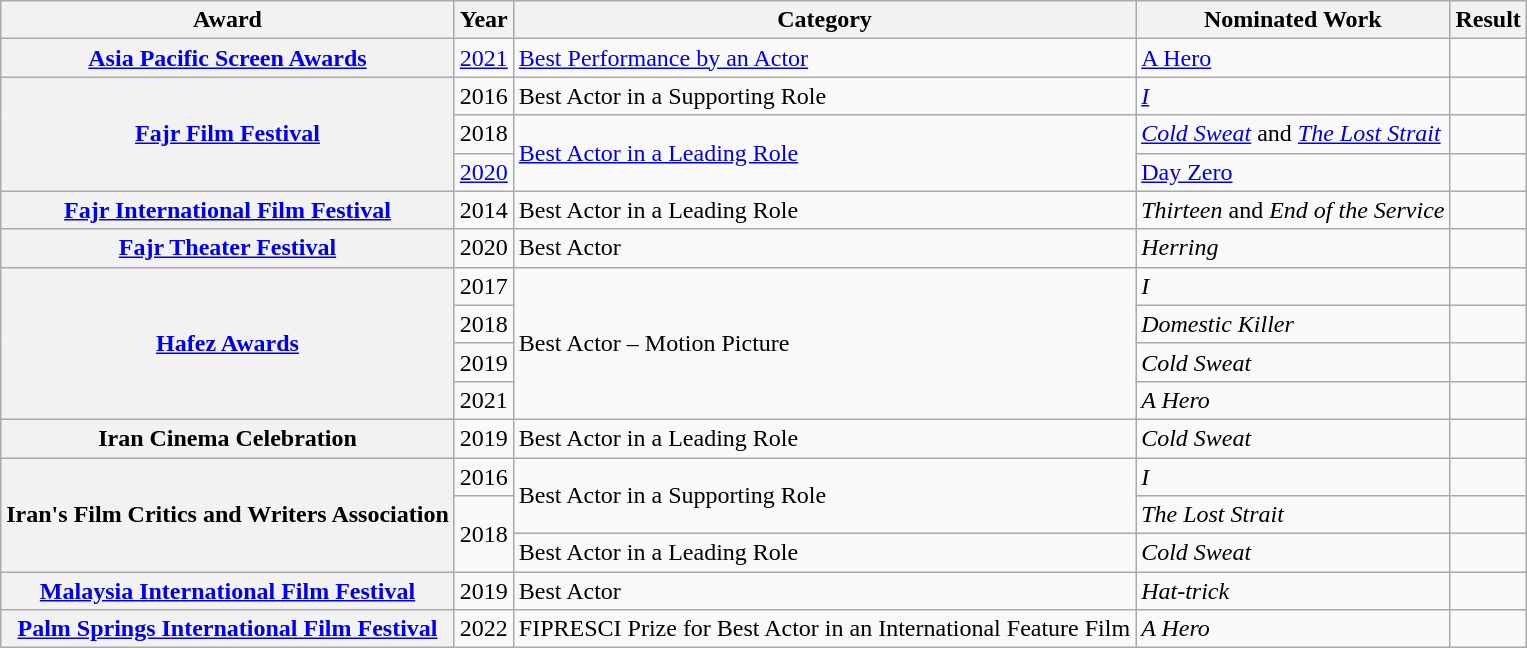<table class="wikitable sortable plainrowheaders">
<tr>
<th scope="col">Award</th>
<th scope="col">Year</th>
<th scope="col">Category</th>
<th scope="col">Nominated Work</th>
<th scope="col">Result</th>
</tr>
<tr>
<th scope="row"><a href='#'>Asia Pacific Screen Awards</a></th>
<td><a href='#'>2021</a></td>
<td><a href='#'>Best Performance by an Actor</a></td>
<td><a href='#'>A Hero</a></td>
<td></td>
</tr>
<tr>
<th rowspan="3" scope="row"><a href='#'>Fajr Film Festival</a></th>
<td>2016</td>
<td>Best Actor in a Supporting Role</td>
<td><a href='#'><em>I</em></a></td>
<td></td>
</tr>
<tr>
<td>2018</td>
<td rowspan="2"><a href='#'>Best Actor in a Leading Role</a></td>
<td><a href='#'><em>Cold Sweat</em></a> and <em><a href='#'>The Lost Strait</a></em></td>
<td></td>
</tr>
<tr>
<td><a href='#'>2020</a></td>
<td><a href='#'>Day Zero</a></td>
<td></td>
</tr>
<tr>
<th scope="row"><a href='#'>Fajr International Film Festival</a></th>
<td>2014</td>
<td>Best Actor in a Leading Role</td>
<td><em>Thirteen</em> and <em>End of the Service</em></td>
<td></td>
</tr>
<tr>
<th scope="row"><a href='#'>Fajr Theater Festival</a></th>
<td>2020</td>
<td>Best Actor</td>
<td><em>Herring</em></td>
<td></td>
</tr>
<tr>
<th rowspan="4" scope="row"><a href='#'>Hafez Awards</a></th>
<td>2017</td>
<td rowspan="4">Best Actor – Motion Picture</td>
<td><em>I</em></td>
<td></td>
</tr>
<tr>
<td>2018</td>
<td><em>Domestic Killer</em></td>
<td></td>
</tr>
<tr>
<td>2019</td>
<td><em>Cold Sweat</em></td>
<td></td>
</tr>
<tr>
<td>2021</td>
<td><em>A Hero</em></td>
<td></td>
</tr>
<tr>
<th scope="row">Iran Cinema Celebration</th>
<td>2019</td>
<td>Best Actor in a Leading Role</td>
<td><em>Cold Sweat</em></td>
<td></td>
</tr>
<tr>
<th rowspan="3" scope="row">Iran's Film Critics and Writers Association</th>
<td>2016</td>
<td rowspan="2">Best Actor in a Supporting Role</td>
<td><em>I</em></td>
<td></td>
</tr>
<tr>
<td rowspan="2">2018</td>
<td><em>The Lost Strait</em></td>
<td></td>
</tr>
<tr>
<td>Best Actor in a Leading Role</td>
<td><em>Cold Sweat</em></td>
<td></td>
</tr>
<tr>
<th scope="row"><a href='#'>Malaysia International Film Festival</a></th>
<td>2019</td>
<td>Best Actor</td>
<td><em>Hat-trick</em></td>
<td></td>
</tr>
<tr>
<th scope="row"><a href='#'>Palm Springs International Film Festival</a></th>
<td>2022</td>
<td>FIPRESCI Prize for Best Actor in an International Feature Film</td>
<td><em>A Hero</em></td>
<td></td>
</tr>
</table>
